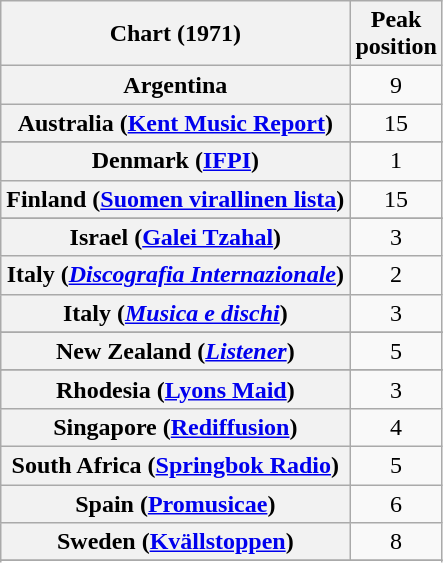<table class="wikitable sortable plainrowheaders" style="text-align:center">
<tr>
<th>Chart (1971)</th>
<th>Peak<br>position</th>
</tr>
<tr>
<th scope="row">Argentina</th>
<td>9</td>
</tr>
<tr>
<th scope="row">Australia (<a href='#'>Kent Music Report</a>)</th>
<td>15</td>
</tr>
<tr>
</tr>
<tr>
</tr>
<tr>
<th scope="row">Denmark (<a href='#'>IFPI</a>)</th>
<td>1</td>
</tr>
<tr>
<th scope="row">Finland (<a href='#'>Suomen virallinen lista</a>)</th>
<td>15</td>
</tr>
<tr>
</tr>
<tr>
<th scope="row">Israel (<a href='#'>Galei Tzahal</a>)</th>
<td>3</td>
</tr>
<tr>
<th scope="row">Italy (<em><a href='#'>Discografia Internazionale</a></em>)</th>
<td>2</td>
</tr>
<tr>
<th scope="row">Italy (<em><a href='#'>Musica e dischi</a></em>)</th>
<td>3</td>
</tr>
<tr>
</tr>
<tr>
</tr>
<tr>
<th scope="row">New Zealand (<em><a href='#'>Listener</a></em>)</th>
<td>5</td>
</tr>
<tr>
</tr>
<tr>
<th scope="row">Rhodesia (<a href='#'>Lyons Maid</a>)</th>
<td>3</td>
</tr>
<tr>
<th scope="row">Singapore (<a href='#'>Rediffusion</a>)</th>
<td>4</td>
</tr>
<tr>
<th scope="row">South Africa (<a href='#'>Springbok Radio</a>)</th>
<td>5</td>
</tr>
<tr>
<th scope="row">Spain (<a href='#'>Promusicae</a>)</th>
<td>6</td>
</tr>
<tr>
<th scope="row">Sweden (<a href='#'>Kvällstoppen</a>)</th>
<td>8</td>
</tr>
<tr>
</tr>
<tr>
</tr>
</table>
